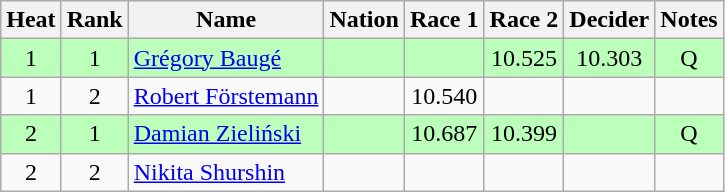<table class="wikitable sortable" style="text-align:center">
<tr>
<th>Heat</th>
<th>Rank</th>
<th>Name</th>
<th>Nation</th>
<th>Race 1</th>
<th>Race 2</th>
<th>Decider</th>
<th>Notes</th>
</tr>
<tr bgcolor=bbffbb>
<td>1</td>
<td>1</td>
<td align=left><a href='#'>Grégory Baugé</a></td>
<td align=left></td>
<td></td>
<td>10.525</td>
<td>10.303</td>
<td>Q</td>
</tr>
<tr>
<td>1</td>
<td>2</td>
<td align=left><a href='#'>Robert Förstemann</a></td>
<td align=left></td>
<td>10.540</td>
<td></td>
<td></td>
<td></td>
</tr>
<tr bgcolor=bbffbb>
<td>2</td>
<td>1</td>
<td align=left><a href='#'>Damian Zieliński</a></td>
<td align=left></td>
<td>10.687</td>
<td>10.399</td>
<td></td>
<td>Q</td>
</tr>
<tr>
<td>2</td>
<td>2</td>
<td align=left><a href='#'>Nikita Shurshin</a></td>
<td align=left></td>
<td></td>
<td></td>
<td></td>
<td></td>
</tr>
</table>
